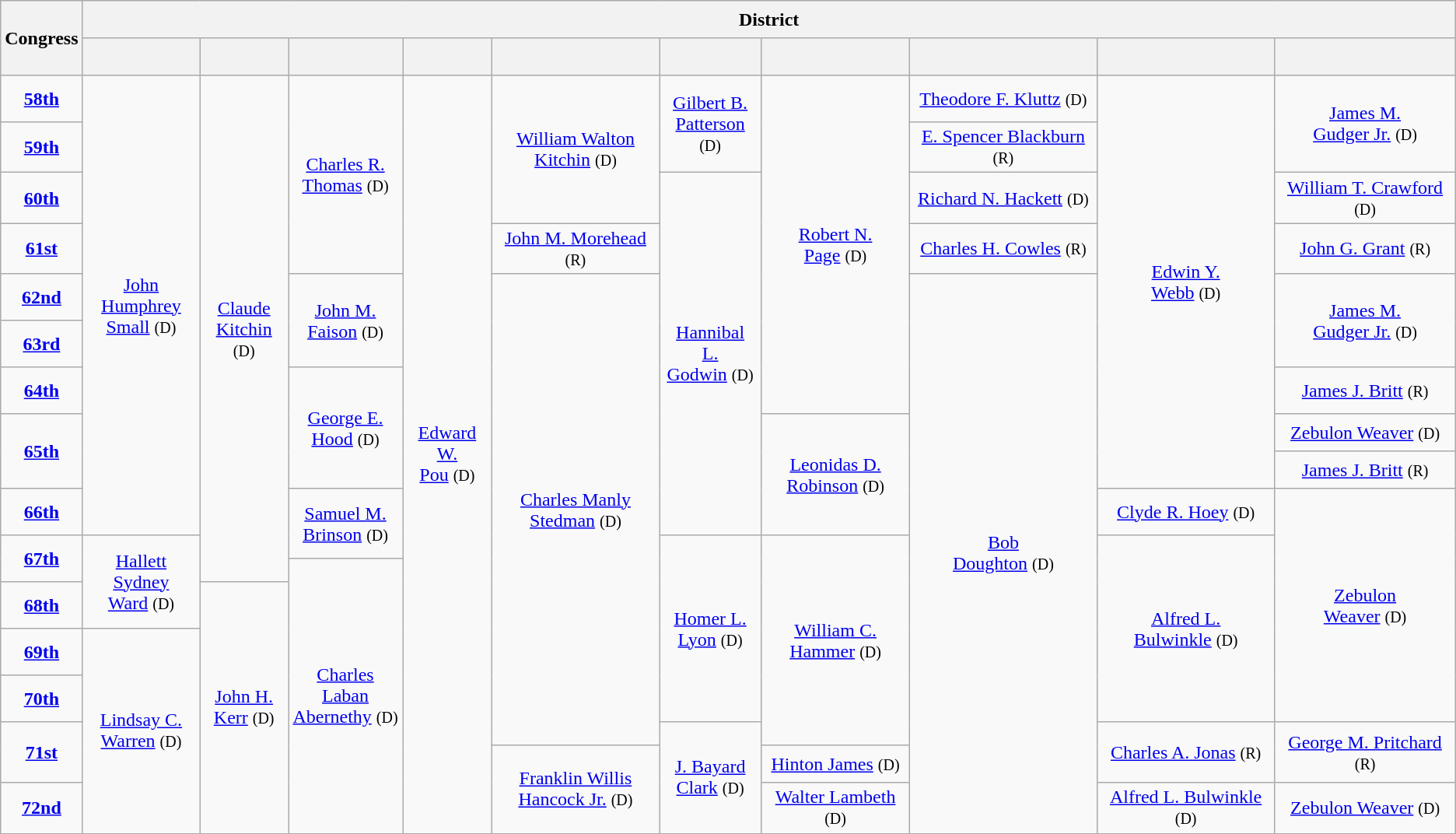<table class=wikitable style="text-align:center">
<tr style="height:2em">
<th rowspan=2>Congress</th>
<th colspan=10>District</th>
</tr>
<tr style="height:2em">
<th></th>
<th></th>
<th></th>
<th></th>
<th></th>
<th></th>
<th></th>
<th></th>
<th></th>
<th></th>
</tr>
<tr style="height:2.5em">
<td><strong><a href='#'>58th</a></strong> </td>
<td rowspan=10 ><a href='#'>John<br>Humphrey<br>Small</a> <small>(D)</small></td>
<td rowspan=12 ><a href='#'>Claude<br>Kitchin</a> <small>(D)</small></td>
<td rowspan=4 ><a href='#'>Charles R.<br>Thomas</a> <small>(D)</small></td>
<td rowspan=18 ><a href='#'>Edward W.<br>Pou</a> <small>(D)</small></td>
<td rowspan=3 ><a href='#'>William Walton<br>Kitchin</a> <small>(D)</small></td>
<td rowspan=2 ><a href='#'>Gilbert B.<br>Patterson</a> <small>(D)</small></td>
<td rowspan=7 ><a href='#'>Robert N.<br>Page</a> <small>(D)</small></td>
<td><a href='#'>Theodore F. Kluttz</a> <small>(D)</small></td>
<td rowspan=9 ><a href='#'>Edwin Y.<br>Webb</a> <small>(D)</small></td>
<td rowspan=2 ><a href='#'>James M.<br>Gudger Jr.</a> <small>(D)</small></td>
</tr>
<tr style="height:2.5em">
<td><strong><a href='#'>59th</a></strong> </td>
<td><a href='#'>E. Spencer Blackburn</a> <small>(R)</small></td>
</tr>
<tr style="height:2.5em">
<td><strong><a href='#'>60th</a></strong> </td>
<td rowspan=8 ><a href='#'>Hannibal<br>L.<br>Godwin</a> <small>(D)</small></td>
<td><a href='#'>Richard N. Hackett</a> <small>(D)</small></td>
<td><a href='#'>William T. Crawford</a> <small>(D)</small></td>
</tr>
<tr style="height:2.5em">
<td><strong><a href='#'>61st</a></strong> </td>
<td><a href='#'>John M. Morehead</a> <small>(R)</small></td>
<td><a href='#'>Charles H. Cowles</a> <small>(R)</small></td>
<td><a href='#'>John G. Grant</a> <small>(R)</small></td>
</tr>
<tr style="height:2.5em">
<td><strong><a href='#'>62nd</a></strong> </td>
<td rowspan=2 ><a href='#'>John M.<br>Faison</a> <small>(D)</small></td>
<td rowspan=12 ><a href='#'>Charles Manly<br>Stedman</a> <small>(D)</small></td>
<td rowspan=14 ><a href='#'>Bob<br>Doughton</a> <small>(D)</small></td>
<td rowspan=2 ><a href='#'>James M.<br>Gudger Jr.</a> <small>(D)</small></td>
</tr>
<tr style="height:2.5em">
<td><strong><a href='#'>63rd</a></strong> </td>
</tr>
<tr style="height:2.5em">
<td><strong><a href='#'>64th</a></strong> </td>
<td rowspan=3 ><a href='#'>George E.<br>Hood</a> <small>(D)</small></td>
<td><a href='#'>James J. Britt</a> <small>(R)</small></td>
</tr>
<tr style="height:2em">
<td rowspan=2><strong><a href='#'>65th</a></strong> </td>
<td rowspan=3 ><a href='#'>Leonidas D.<br>Robinson</a> <small>(D)</small></td>
<td><a href='#'>Zebulon Weaver</a> <small>(D)</small></td>
</tr>
<tr style="height:2em">
<td><a href='#'>James J. Britt</a> <small>(R)</small></td>
</tr>
<tr style="height:2.5em">
<td><strong><a href='#'>66th</a></strong> </td>
<td rowspan=2 ><a href='#'>Samuel M.<br>Brinson</a> <small>(D)</small></td>
<td><a href='#'>Clyde R. Hoey</a> <small>(D)</small></td>
<td rowspan=6 ><a href='#'>Zebulon<br>Weaver</a> <small>(D)</small></td>
</tr>
<tr style="height:1.25em">
<td rowspan=2><strong><a href='#'>67th</a></strong> </td>
<td rowspan=3 ><a href='#'>Hallett Sydney<br>Ward</a> <small>(D)</small></td>
<td rowspan=5 ><a href='#'>Homer L.<br>Lyon</a> <small>(D)</small></td>
<td rowspan=6 ><a href='#'>William C.<br>Hammer</a> <small>(D)</small></td>
<td rowspan=5 ><a href='#'>Alfred L.<br>Bulwinkle</a> <small>(D)</small></td>
</tr>
<tr style="height:1.25em">
<td rowspan=7 ><a href='#'>Charles Laban<br>Abernethy</a> <small>(D)</small></td>
</tr>
<tr style="height:2.5em">
<td><strong><a href='#'>68th</a></strong> </td>
<td rowspan=6 ><a href='#'>John H.<br>Kerr</a> <small>(D)</small></td>
</tr>
<tr style="height:2.5em">
<td><strong><a href='#'>69th</a></strong> </td>
<td rowspan=5 ><a href='#'>Lindsay C.<br>Warren</a> <small>(D)</small></td>
</tr>
<tr style="height:2.5em">
<td><strong><a href='#'>70th</a></strong> </td>
</tr>
<tr style="height:1.25em">
<td rowspan=2><strong><a href='#'>71st</a></strong> </td>
<td rowspan=3 ><a href='#'>J. Bayard<br>Clark</a> <small>(D)</small></td>
<td rowspan=2 ><a href='#'>Charles A. Jonas</a> <small>(R)</small></td>
<td rowspan=2 ><a href='#'>George M. Pritchard</a> <small>(R)</small></td>
</tr>
<tr style="height:2em">
<td rowspan=2 ><a href='#'>Franklin Willis<br>Hancock Jr.</a> <small>(D)</small></td>
<td><a href='#'>Hinton James</a> <small>(D)</small></td>
</tr>
<tr style="height:2.5em">
<td><strong><a href='#'>72nd</a></strong> </td>
<td><a href='#'>Walter Lambeth</a> <small>(D)</small></td>
<td><a href='#'>Alfred L. Bulwinkle</a> <small>(D)</small></td>
<td><a href='#'>Zebulon Weaver</a> <small>(D)</small></td>
</tr>
</table>
